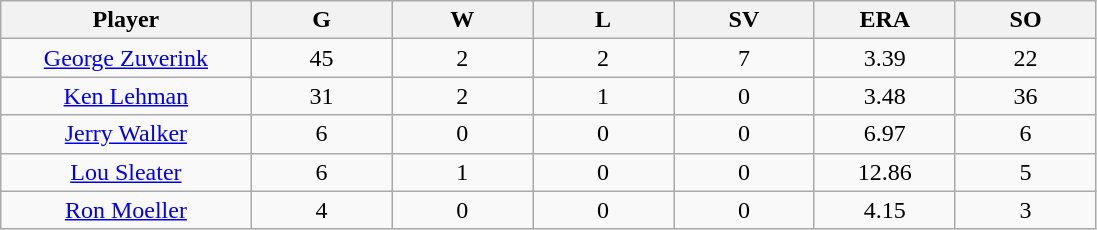<table class="wikitable sortable">
<tr>
<th bgcolor="#DDDDFF" width="16%">Player</th>
<th bgcolor="#DDDDFF" width="9%">G</th>
<th bgcolor="#DDDDFF" width="9%">W</th>
<th bgcolor="#DDDDFF" width="9%">L</th>
<th bgcolor="#DDDDFF" width="9%">SV</th>
<th bgcolor="#DDDDFF" width="9%">ERA</th>
<th bgcolor="#DDDDFF" width="9%">SO</th>
</tr>
<tr align="center">
<td><a href='#'>George Zuverink</a></td>
<td>45</td>
<td>2</td>
<td>2</td>
<td>7</td>
<td>3.39</td>
<td>22</td>
</tr>
<tr align=center>
<td><a href='#'>Ken Lehman</a></td>
<td>31</td>
<td>2</td>
<td>1</td>
<td>0</td>
<td>3.48</td>
<td>36</td>
</tr>
<tr align=center>
<td><a href='#'>Jerry Walker</a></td>
<td>6</td>
<td>0</td>
<td>0</td>
<td>0</td>
<td>6.97</td>
<td>6</td>
</tr>
<tr align=center>
<td><a href='#'>Lou Sleater</a></td>
<td>6</td>
<td>1</td>
<td>0</td>
<td>0</td>
<td>12.86</td>
<td>5</td>
</tr>
<tr align=center>
<td><a href='#'>Ron Moeller</a></td>
<td>4</td>
<td>0</td>
<td>0</td>
<td>0</td>
<td>4.15</td>
<td>3</td>
</tr>
</table>
